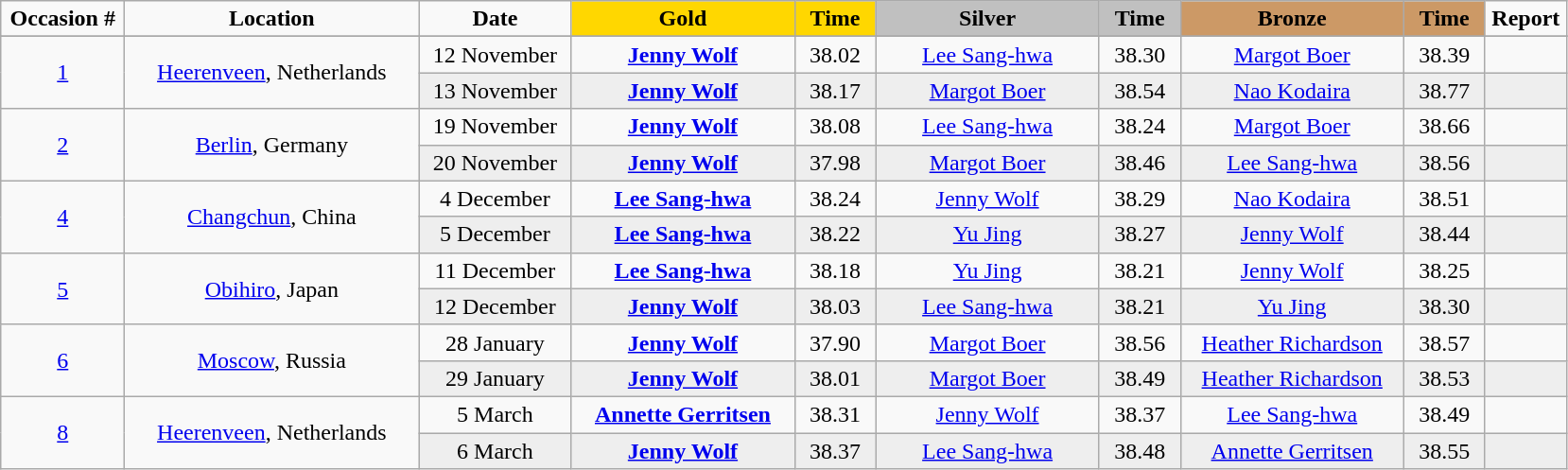<table class="wikitable">
<tr>
<td width="80" align="center"><strong>Occasion #</strong></td>
<td width="200" align="center"><strong>Location</strong></td>
<td width="100" align="center"><strong>Date</strong></td>
<td width="150" bgcolor="gold" align="center"><strong>Gold</strong></td>
<td width="50" bgcolor="gold" align="center"><strong>Time</strong></td>
<td width="150" bgcolor="silver" align="center"><strong>Silver</strong></td>
<td width="50" bgcolor="silver" align="center"><strong>Time</strong></td>
<td width="150" bgcolor="#CC9966" align="center"><strong>Bronze</strong></td>
<td width="50" bgcolor="#CC9966" align="center"><strong>Time</strong></td>
<td width="50" align="center"><strong>Report</strong></td>
</tr>
<tr bgcolor="#cccccc">
</tr>
<tr>
<td rowspan=2 align="center"><a href='#'>1</a></td>
<td rowspan=2 align="center"><a href='#'>Heerenveen</a>, Netherlands</td>
<td align="center">12 November</td>
<td align="center"><strong><a href='#'>Jenny Wolf</a></strong><br><small></small></td>
<td align="center">38.02</td>
<td align="center"><a href='#'>Lee Sang-hwa</a><br><small></small></td>
<td align="center">38.30</td>
<td align="center"><a href='#'>Margot Boer</a><br><small></small></td>
<td align="center">38.39</td>
<td align="center"></td>
</tr>
<tr bgcolor="#eeeeee">
<td align="center">13 November</td>
<td align="center"><strong><a href='#'>Jenny Wolf</a></strong><br><small></small></td>
<td align="center">38.17</td>
<td align="center"><a href='#'>Margot Boer</a><br><small></small></td>
<td align="center">38.54</td>
<td align="center"><a href='#'>Nao Kodaira</a><br><small></small></td>
<td align="center">38.77</td>
<td align="center"></td>
</tr>
<tr>
<td rowspan=2 align="center"><a href='#'>2</a></td>
<td rowspan=2 align="center"><a href='#'>Berlin</a>, Germany</td>
<td align="center">19 November</td>
<td align="center"><strong><a href='#'>Jenny Wolf</a></strong><br><small></small></td>
<td align="center">38.08</td>
<td align="center"><a href='#'>Lee Sang-hwa</a><br><small></small></td>
<td align="center">38.24</td>
<td align="center"><a href='#'>Margot Boer</a><br><small></small></td>
<td align="center">38.66</td>
<td align="center"></td>
</tr>
<tr bgcolor="#eeeeee">
<td align="center">20 November</td>
<td align="center"><strong><a href='#'>Jenny Wolf</a></strong><br><small></small></td>
<td align="center">37.98</td>
<td align="center"><a href='#'>Margot Boer</a><br><small></small></td>
<td align="center">38.46</td>
<td align="center"><a href='#'>Lee Sang-hwa</a><br><small></small></td>
<td align="center">38.56</td>
<td align="center"></td>
</tr>
<tr>
<td rowspan=2 align="center"><a href='#'>4</a></td>
<td rowspan=2 align="center"><a href='#'>Changchun</a>, China</td>
<td align="center">4 December</td>
<td align="center"><strong><a href='#'>Lee Sang-hwa</a><br><small></small></strong></td>
<td align="center">38.24</td>
<td align="center"><a href='#'>Jenny Wolf</a><br><small></small></td>
<td align="center">38.29</td>
<td align="center"><a href='#'>Nao Kodaira</a><br><small></small></td>
<td align="center">38.51</td>
<td align="center"></td>
</tr>
<tr bgcolor="#eeeeee">
<td align="center">5 December</td>
<td align="center"><strong><a href='#'>Lee Sang-hwa</a><br><small></small></strong></td>
<td align="center">38.22</td>
<td align="center"><a href='#'>Yu Jing</a><br><small></small></td>
<td align="center">38.27</td>
<td align="center"><a href='#'>Jenny Wolf</a><br><small></small></td>
<td align="center">38.44</td>
<td align="center"></td>
</tr>
<tr>
<td rowspan=2 align="center"><a href='#'>5</a></td>
<td rowspan=2 align="center"><a href='#'>Obihiro</a>, Japan</td>
<td align="center">11 December</td>
<td align="center"><strong><a href='#'>Lee Sang-hwa</a><br><small></small></strong></td>
<td align="center">38.18</td>
<td align="center"><a href='#'>Yu Jing</a><br><small></small></td>
<td align="center">38.21</td>
<td align="center"><a href='#'>Jenny Wolf</a><br><small></small></td>
<td align="center">38.25</td>
<td align="center"></td>
</tr>
<tr bgcolor="#eeeeee">
<td align="center">12 December</td>
<td align="center"><strong><a href='#'>Jenny Wolf</a></strong><br><small></small></td>
<td align="center">38.03</td>
<td align="center"><a href='#'>Lee Sang-hwa</a><br><small></small></td>
<td align="center">38.21</td>
<td align="center"><a href='#'>Yu Jing</a><br><small></small></td>
<td align="center">38.30</td>
<td align="center"></td>
</tr>
<tr>
<td rowspan=2 align="center"><a href='#'>6</a></td>
<td rowspan=2 align="center"><a href='#'>Moscow</a>, Russia</td>
<td align="center">28 January</td>
<td align="center"><strong><a href='#'>Jenny Wolf</a></strong><br><small></small></td>
<td align="center">37.90</td>
<td align="center"><a href='#'>Margot Boer</a><br><small></small></td>
<td align="center">38.56</td>
<td align="center"><a href='#'>Heather Richardson</a><br><small></small></td>
<td align="center">38.57</td>
<td align="center"></td>
</tr>
<tr bgcolor="#eeeeee">
<td align="center">29 January</td>
<td align="center"><strong><a href='#'>Jenny Wolf</a></strong><br><small></small></td>
<td align="center">38.01</td>
<td align="center"><a href='#'>Margot Boer</a><br><small></small></td>
<td align="center">38.49</td>
<td align="center"><a href='#'>Heather Richardson</a><br><small></small></td>
<td align="center">38.53</td>
<td align="center"></td>
</tr>
<tr>
<td rowspan=2 align="center"><a href='#'>8</a></td>
<td rowspan=2 align="center"><a href='#'>Heerenveen</a>, Netherlands</td>
<td align="center">5 March</td>
<td align="center"><strong><a href='#'>Annette Gerritsen</a></strong><br><small></small></td>
<td align="center">38.31</td>
<td align="center"><a href='#'>Jenny Wolf</a><br><small></small></td>
<td align="center">38.37</td>
<td align="center"><a href='#'>Lee Sang-hwa</a><br><small></small></td>
<td align="center">38.49</td>
<td align="center"></td>
</tr>
<tr bgcolor="#eeeeee">
<td align="center">6 March</td>
<td align="center"><strong><a href='#'>Jenny Wolf</a></strong><br><small></small></td>
<td align="center">38.37</td>
<td align="center"><a href='#'>Lee Sang-hwa</a><br><small></small></td>
<td align="center">38.48</td>
<td align="center"><a href='#'>Annette Gerritsen</a><br><small></small></td>
<td align="center">38.55</td>
<td align="center"></td>
</tr>
</table>
